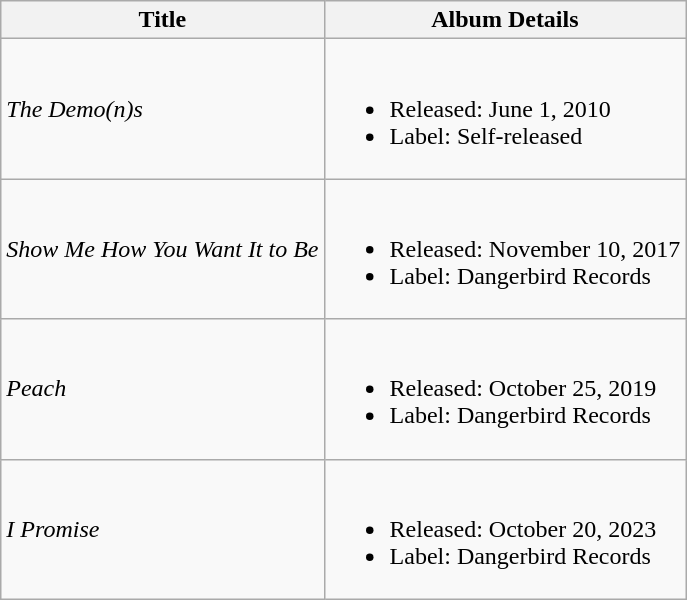<table class="wikitable">
<tr>
<th>Title</th>
<th>Album Details</th>
</tr>
<tr>
<td><em>The Demo(n)s</em></td>
<td><br><ul><li>Released: June 1, 2010</li><li>Label: Self-released</li></ul></td>
</tr>
<tr>
<td><em>Show Me How You Want It to Be</em></td>
<td><br><ul><li>Released: November 10, 2017</li><li>Label: Dangerbird Records</li></ul></td>
</tr>
<tr>
<td><em>Peach</em></td>
<td><br><ul><li>Released: October 25, 2019</li><li>Label: Dangerbird Records</li></ul></td>
</tr>
<tr>
<td><em>I Promise</em></td>
<td><br><ul><li>Released: October 20, 2023</li><li>Label: Dangerbird Records</li></ul></td>
</tr>
</table>
